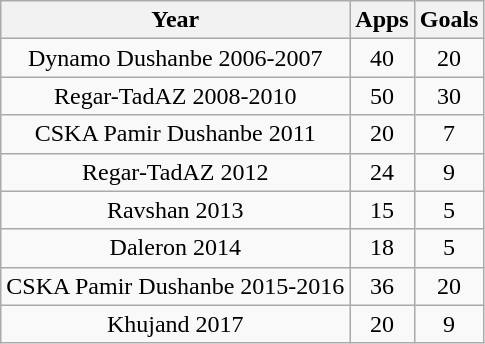<table class="wikitable" style="text-align:center">
<tr>
<th>Year</th>
<th>Apps</th>
<th>Goals</th>
</tr>
<tr>
<td>Dynamo Dushanbe 2006-2007</td>
<td>40</td>
<td>20</td>
</tr>
<tr>
<td>Regar-TadAZ 2008-2010</td>
<td>50</td>
<td>30</td>
</tr>
<tr>
<td>CSKA Pamir Dushanbe 2011</td>
<td>20</td>
<td>7</td>
</tr>
<tr>
<td>Regar-TadAZ 2012</td>
<td>24</td>
<td>9</td>
</tr>
<tr>
<td>Ravshan 2013</td>
<td>15</td>
<td>5</td>
</tr>
<tr>
<td>Daleron 2014</td>
<td>18</td>
<td>5</td>
</tr>
<tr>
<td>CSKA Pamir Dushanbe 2015-2016</td>
<td>36</td>
<td>20</td>
</tr>
<tr>
<td>Khujand 2017</td>
<td>20</td>
<td>9</td>
</tr>
</table>
